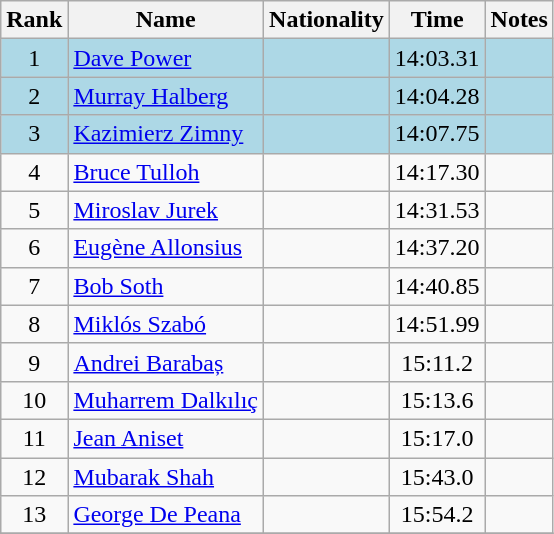<table class="wikitable sortable" style="text-align:center">
<tr>
<th>Rank</th>
<th>Name</th>
<th>Nationality</th>
<th>Time</th>
<th>Notes</th>
</tr>
<tr bgcolor=lightblue>
<td>1</td>
<td align=left><a href='#'>Dave Power</a></td>
<td align=left></td>
<td>14:03.31</td>
<td></td>
</tr>
<tr bgcolor=lightblue>
<td>2</td>
<td align=left><a href='#'>Murray Halberg</a></td>
<td align=left></td>
<td>14:04.28</td>
<td></td>
</tr>
<tr bgcolor=lightblue>
<td>3</td>
<td align=left><a href='#'>Kazimierz Zimny</a></td>
<td align=left></td>
<td>14:07.75</td>
<td></td>
</tr>
<tr>
<td>4</td>
<td align=left><a href='#'>Bruce Tulloh</a></td>
<td align=left></td>
<td>14:17.30</td>
<td></td>
</tr>
<tr>
<td>5</td>
<td align=left><a href='#'>Miroslav Jurek</a></td>
<td align=left></td>
<td>14:31.53</td>
<td></td>
</tr>
<tr>
<td>6</td>
<td align=left><a href='#'>Eugène Allonsius</a></td>
<td align=left></td>
<td>14:37.20</td>
<td></td>
</tr>
<tr>
<td>7</td>
<td align=left><a href='#'>Bob Soth</a></td>
<td align=left></td>
<td>14:40.85</td>
<td></td>
</tr>
<tr>
<td>8</td>
<td align=left><a href='#'>Miklós Szabó</a></td>
<td align=left></td>
<td>14:51.99</td>
<td></td>
</tr>
<tr>
<td>9</td>
<td align=left><a href='#'>Andrei Barabaș</a></td>
<td align=left></td>
<td>15:11.2</td>
<td></td>
</tr>
<tr>
<td>10</td>
<td align=left><a href='#'>Muharrem Dalkılıç</a></td>
<td align=left></td>
<td>15:13.6</td>
<td></td>
</tr>
<tr>
<td>11</td>
<td align=left><a href='#'>Jean Aniset</a></td>
<td align=left></td>
<td>15:17.0</td>
<td></td>
</tr>
<tr>
<td>12</td>
<td align=left><a href='#'>Mubarak Shah</a></td>
<td align=left></td>
<td>15:43.0</td>
<td></td>
</tr>
<tr>
<td>13</td>
<td align=left><a href='#'>George De Peana</a></td>
<td align=left></td>
<td>15:54.2</td>
<td></td>
</tr>
<tr>
</tr>
</table>
